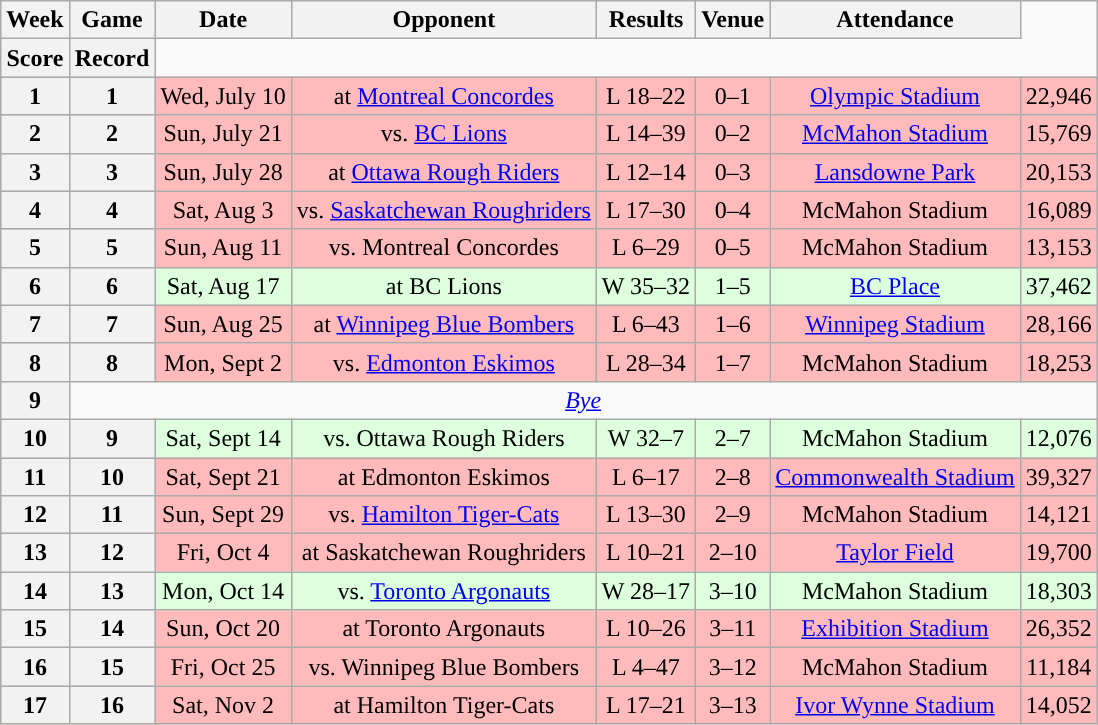<table class="wikitable" style="text-align:center">
<tr>
<th>Week</th>
<th>Game</th>
<th>Date</th>
<th>Opponent</th>
<th>Results</th>
<th>Venue</th>
<th>Attendance</th>
</tr>
<tr>
<th>Score</th>
<th>Record</th>
</tr>
<tr style="background:#ffbbbb">
<th>1</th>
<th>1</th>
<td>Wed, July 10</td>
<td>at <a href='#'>Montreal Concordes</a></td>
<td>L 18–22</td>
<td>0–1</td>
<td><a href='#'>Olympic Stadium</a></td>
<td>22,946</td>
</tr>
<tr style="background:#ffbbbb">
<th>2</th>
<th>2</th>
<td>Sun, July 21</td>
<td>vs. <a href='#'>BC Lions</a></td>
<td>L 14–39</td>
<td>0–2</td>
<td><a href='#'>McMahon Stadium</a></td>
<td>15,769</td>
</tr>
<tr style="background:#ffbbbb">
<th>3</th>
<th>3</th>
<td>Sun, July 28</td>
<td>at <a href='#'>Ottawa Rough Riders</a></td>
<td>L 12–14</td>
<td>0–3</td>
<td><a href='#'>Lansdowne Park</a></td>
<td>20,153</td>
</tr>
<tr style="background:#ffbbbb">
<th>4</th>
<th>4</th>
<td>Sat, Aug 3</td>
<td>vs. <a href='#'>Saskatchewan Roughriders</a></td>
<td>L 17–30</td>
<td>0–4</td>
<td>McMahon Stadium</td>
<td>16,089</td>
</tr>
<tr style="background:#ffbbbb">
<th>5</th>
<th>5</th>
<td>Sun, Aug 11</td>
<td>vs. Montreal Concordes</td>
<td>L 6–29</td>
<td>0–5</td>
<td>McMahon Stadium</td>
<td>13,153</td>
</tr>
<tr style="background:#ddffdd">
<th>6</th>
<th>6</th>
<td>Sat, Aug 17</td>
<td>at BC Lions</td>
<td>W 35–32</td>
<td>1–5</td>
<td><a href='#'>BC Place</a></td>
<td>37,462</td>
</tr>
<tr style="background:#ffbbbb">
<th>7</th>
<th>7</th>
<td>Sun, Aug 25</td>
<td>at <a href='#'>Winnipeg Blue Bombers</a></td>
<td>L 6–43</td>
<td>1–6</td>
<td><a href='#'>Winnipeg Stadium</a></td>
<td>28,166</td>
</tr>
<tr style="background:#ffbbbb">
<th>8</th>
<th>8</th>
<td>Mon, Sept 2</td>
<td>vs. <a href='#'>Edmonton Eskimos</a></td>
<td>L 28–34</td>
<td>1–7</td>
<td>McMahon Stadium</td>
<td>18,253</td>
</tr>
<tr>
<th>9</th>
<td colspan=7><em><a href='#'>Bye</a></em></td>
</tr>
<tr style="background:#ddffdd">
<th>10</th>
<th>9</th>
<td>Sat, Sept 14</td>
<td>vs. Ottawa Rough Riders</td>
<td>W 32–7</td>
<td>2–7</td>
<td>McMahon Stadium</td>
<td>12,076</td>
</tr>
<tr style="background:#ffbbbb">
<th>11</th>
<th>10</th>
<td>Sat, Sept 21</td>
<td>at Edmonton Eskimos</td>
<td>L 6–17</td>
<td>2–8</td>
<td><a href='#'>Commonwealth Stadium</a></td>
<td>39,327</td>
</tr>
<tr style="background:#ffbbbb">
<th>12</th>
<th>11</th>
<td>Sun, Sept 29</td>
<td>vs. <a href='#'>Hamilton Tiger-Cats</a></td>
<td>L 13–30</td>
<td>2–9</td>
<td>McMahon Stadium</td>
<td>14,121</td>
</tr>
<tr style="background:#ffbbbb">
<th>13</th>
<th>12</th>
<td>Fri, Oct 4</td>
<td>at Saskatchewan Roughriders</td>
<td>L 10–21</td>
<td>2–10</td>
<td><a href='#'>Taylor Field</a></td>
<td>19,700</td>
</tr>
<tr style="background:#ddffdd">
<th>14</th>
<th>13</th>
<td>Mon, Oct 14</td>
<td>vs. <a href='#'>Toronto Argonauts</a></td>
<td>W 28–17</td>
<td>3–10</td>
<td>McMahon Stadium</td>
<td>18,303</td>
</tr>
<tr style="background:#ffbbbb">
<th>15</th>
<th>14</th>
<td>Sun, Oct 20</td>
<td>at Toronto Argonauts</td>
<td>L 10–26</td>
<td>3–11</td>
<td><a href='#'>Exhibition Stadium</a></td>
<td>26,352</td>
</tr>
<tr style="background:#ffbbbb">
<th>16</th>
<th>15</th>
<td>Fri, Oct 25</td>
<td>vs. Winnipeg Blue Bombers</td>
<td>L 4–47</td>
<td>3–12</td>
<td>McMahon Stadium</td>
<td>11,184</td>
</tr>
<tr style="background:#ffbbbb">
<th>17</th>
<th>16</th>
<td>Sat, Nov 2</td>
<td>at Hamilton Tiger-Cats</td>
<td>L 17–21</td>
<td>3–13</td>
<td><a href='#'>Ivor Wynne Stadium</a></td>
<td>14,052</td>
</tr>
</table>
